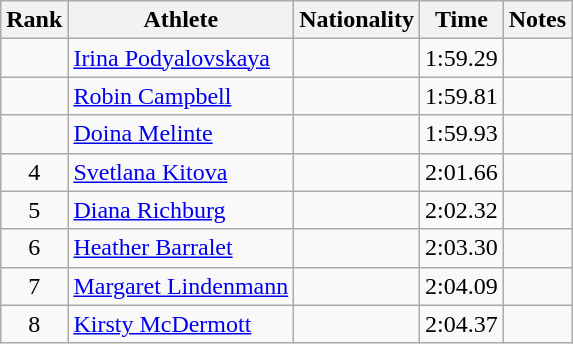<table class="wikitable sortable" style="text-align:center">
<tr>
<th>Rank</th>
<th>Athlete</th>
<th>Nationality</th>
<th>Time</th>
<th>Notes</th>
</tr>
<tr>
<td></td>
<td align=left><a href='#'>Irina Podyalovskaya</a></td>
<td align=left></td>
<td>1:59.29</td>
<td></td>
</tr>
<tr>
<td></td>
<td align=left><a href='#'>Robin Campbell</a></td>
<td align=left></td>
<td>1:59.81</td>
<td></td>
</tr>
<tr>
<td></td>
<td align=left><a href='#'>Doina Melinte</a></td>
<td align=left></td>
<td>1:59.93</td>
<td></td>
</tr>
<tr>
<td>4</td>
<td align=left><a href='#'>Svetlana Kitova</a></td>
<td align=left></td>
<td>2:01.66</td>
<td></td>
</tr>
<tr>
<td>5</td>
<td align=left><a href='#'>Diana Richburg</a></td>
<td align=left></td>
<td>2:02.32</td>
<td></td>
</tr>
<tr>
<td>6</td>
<td align=left><a href='#'>Heather Barralet</a></td>
<td align=left></td>
<td>2:03.30</td>
<td></td>
</tr>
<tr>
<td>7</td>
<td align=left><a href='#'>Margaret Lindenmann</a></td>
<td align=left></td>
<td>2:04.09</td>
<td></td>
</tr>
<tr>
<td>8</td>
<td align=left><a href='#'>Kirsty McDermott</a></td>
<td align=left></td>
<td>2:04.37</td>
<td></td>
</tr>
</table>
